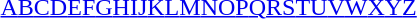<table id="toc" class="toc" summary="Class">
<tr>
<th></th>
</tr>
<tr>
<td style="text-align:center;"><a href='#'>A</a><a href='#'>B</a><a href='#'>C</a><a href='#'>D</a><a href='#'>E</a><a href='#'>F</a><a href='#'>G</a><a href='#'>H</a><a href='#'>I</a><a href='#'>J</a><a href='#'>K</a><a href='#'>L</a><a href='#'>M</a><a href='#'>N</a><a href='#'>O</a><a href='#'>P</a><a href='#'>Q</a><a href='#'>R</a><a href='#'>S</a><a href='#'>T</a><a href='#'>U</a><a href='#'>V</a><a href='#'>W</a><a href='#'>X</a><a href='#'>Y</a><a href='#'>Z</a></td>
</tr>
</table>
